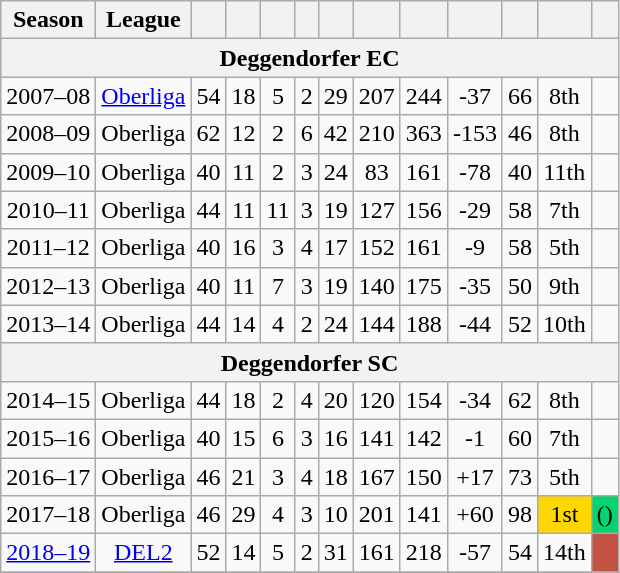<table class="wikitable" style="text-align:center">
<tr>
<th>Season</th>
<th>League</th>
<th></th>
<th></th>
<th></th>
<th></th>
<th></th>
<th></th>
<th></th>
<th></th>
<th></th>
<th></th>
<th></th>
</tr>
<tr>
<th colspan="15">Deggendorfer EC</th>
</tr>
<tr>
<td>2007–08</td>
<td><a href='#'>Oberliga</a></td>
<td>54</td>
<td>18</td>
<td>5</td>
<td>2</td>
<td>29</td>
<td>207</td>
<td>244</td>
<td>-37</td>
<td>66</td>
<td>8th</td>
<td></td>
</tr>
<tr>
<td>2008–09</td>
<td>Oberliga</td>
<td>62</td>
<td>12</td>
<td>2</td>
<td>6</td>
<td>42</td>
<td>210</td>
<td>363</td>
<td>-153</td>
<td>46</td>
<td>8th</td>
<td></td>
</tr>
<tr>
<td>2009–10</td>
<td>Oberliga</td>
<td>40</td>
<td>11</td>
<td>2</td>
<td>3</td>
<td>24</td>
<td>83</td>
<td>161</td>
<td>-78</td>
<td>40</td>
<td>11th</td>
<td></td>
</tr>
<tr>
<td>2010–11</td>
<td>Oberliga</td>
<td>44</td>
<td>11</td>
<td>11</td>
<td>3</td>
<td>19</td>
<td>127</td>
<td>156</td>
<td>-29</td>
<td>58</td>
<td>7th</td>
<td></td>
</tr>
<tr>
<td>2011–12</td>
<td>Oberliga</td>
<td>40</td>
<td>16</td>
<td>3</td>
<td>4</td>
<td>17</td>
<td>152</td>
<td>161</td>
<td>-9</td>
<td>58</td>
<td>5th</td>
<td></td>
</tr>
<tr>
<td>2012–13</td>
<td>Oberliga</td>
<td>40</td>
<td>11</td>
<td>7</td>
<td>3</td>
<td>19</td>
<td>140</td>
<td>175</td>
<td>-35</td>
<td>50</td>
<td>9th</td>
<td></td>
</tr>
<tr>
<td>2013–14</td>
<td>Oberliga</td>
<td>44</td>
<td>14</td>
<td>4</td>
<td>2</td>
<td>24</td>
<td>144</td>
<td>188</td>
<td>-44</td>
<td>52</td>
<td>10th</td>
<td></td>
</tr>
<tr>
<th colspan="15">Deggendorfer SC</th>
</tr>
<tr>
<td>2014–15</td>
<td>Oberliga</td>
<td>44</td>
<td>18</td>
<td>2</td>
<td>4</td>
<td>20</td>
<td>120</td>
<td>154</td>
<td>-34</td>
<td>62</td>
<td>8th</td>
<td></td>
</tr>
<tr>
<td>2015–16</td>
<td>Oberliga</td>
<td>40</td>
<td>15</td>
<td>6</td>
<td>3</td>
<td>16</td>
<td>141</td>
<td>142</td>
<td>-1</td>
<td>60</td>
<td>7th</td>
<td></td>
</tr>
<tr>
<td>2016–17</td>
<td>Oberliga</td>
<td>46</td>
<td>21</td>
<td>3</td>
<td>4</td>
<td>18</td>
<td>167</td>
<td>150</td>
<td>+17</td>
<td>73</td>
<td>5th</td>
<td></td>
</tr>
<tr>
<td>2017–18</td>
<td>Oberliga</td>
<td>46</td>
<td>29</td>
<td>4</td>
<td>3</td>
<td>10</td>
<td>201</td>
<td>141</td>
<td>+60</td>
<td>98</td>
<td bgcolor="gold">1st</td>
<td bgcolor="#02d46e"> ()</td>
</tr>
<tr>
<td><a href='#'>2018–19</a></td>
<td><a href='#'>DEL2</a></td>
<td>52</td>
<td>14</td>
<td>5</td>
<td>2</td>
<td>31</td>
<td>161</td>
<td>218</td>
<td>-57</td>
<td>54</td>
<td>14th</td>
<td bgcolor="#c45243"></td>
</tr>
<tr>
</tr>
</table>
